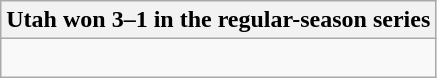<table class="wikitable collapsible collapsed">
<tr>
<th>Utah won 3–1 in the regular-season series</th>
</tr>
<tr>
<td><br>


</td>
</tr>
</table>
